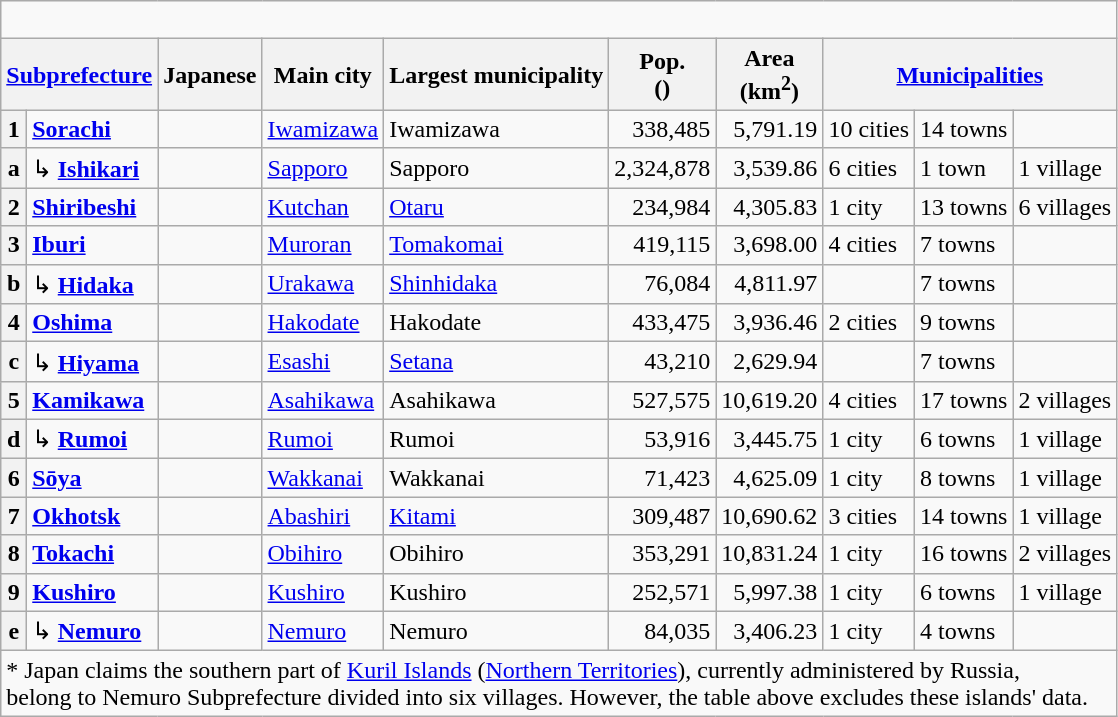<table class="wikitable">
<tr>
<td colspan="10" style="text-align: center; padding-left: 18%"><br>















</td>
</tr>
<tr>
<th colspan="2"><a href='#'>Subprefecture</a></th>
<th>Japanese</th>
<th>Main city</th>
<th>Largest municipality</th>
<th>Pop.<br>()</th>
<th>Area<br>(km<sup>2</sup>)</th>
<th colspan=3><a href='#'>Municipalities</a></th>
</tr>
<tr>
<th>1</th>
<td><strong><a href='#'>Sorachi</a></strong></td>
<td></td>
<td><a href='#'>Iwamizawa</a></td>
<td>Iwamizawa</td>
<td align=right>338,485</td>
<td align=right>5,791.19</td>
<td>10 cities</td>
<td>14 towns</td>
<td></td>
</tr>
<tr>
<th>a</th>
<td>↳ <strong><a href='#'>Ishikari</a></strong></td>
<td></td>
<td><a href='#'>Sapporo</a></td>
<td>Sapporo</td>
<td align=right>2,324,878</td>
<td align=right>3,539.86</td>
<td>6 cities</td>
<td>1 town</td>
<td>1 village</td>
</tr>
<tr>
<th>2</th>
<td><strong><a href='#'>Shiribeshi</a></strong></td>
<td></td>
<td><a href='#'>Kutchan</a></td>
<td><a href='#'>Otaru</a></td>
<td align=right>234,984</td>
<td align=right>4,305.83</td>
<td>1 city</td>
<td>13 towns</td>
<td>6 villages</td>
</tr>
<tr>
<th>3</th>
<td><strong><a href='#'>Iburi</a></strong></td>
<td></td>
<td><a href='#'>Muroran</a></td>
<td><a href='#'>Tomakomai</a></td>
<td align=right>419,115</td>
<td align=right>3,698.00</td>
<td>4 cities</td>
<td>7 towns</td>
<td></td>
</tr>
<tr>
<th>b</th>
<td>↳ <strong><a href='#'>Hidaka</a></strong></td>
<td></td>
<td><a href='#'>Urakawa</a></td>
<td><a href='#'>Shinhidaka</a></td>
<td align=right>76,084</td>
<td align=right>4,811.97</td>
<td></td>
<td>7 towns</td>
<td></td>
</tr>
<tr>
<th>4</th>
<td><strong><a href='#'>Oshima</a></strong></td>
<td></td>
<td><a href='#'>Hakodate</a></td>
<td>Hakodate</td>
<td align=right>433,475</td>
<td align=right>3,936.46</td>
<td>2 cities</td>
<td>9 towns</td>
<td></td>
</tr>
<tr>
<th>c</th>
<td>↳ <strong><a href='#'>Hiyama</a></strong></td>
<td></td>
<td><a href='#'>Esashi</a></td>
<td><a href='#'>Setana</a></td>
<td align=right>43,210</td>
<td align=right>2,629.94</td>
<td></td>
<td>7 towns</td>
<td></td>
</tr>
<tr>
<th>5</th>
<td><strong><a href='#'>Kamikawa</a></strong></td>
<td></td>
<td><a href='#'>Asahikawa</a></td>
<td>Asahikawa</td>
<td align=right>527,575</td>
<td align=right>10,619.20</td>
<td>4 cities</td>
<td>17 towns</td>
<td>2 villages</td>
</tr>
<tr>
<th>d</th>
<td>↳ <strong><a href='#'>Rumoi</a></strong></td>
<td></td>
<td><a href='#'>Rumoi</a></td>
<td>Rumoi</td>
<td align=right>53,916</td>
<td align=right>3,445.75</td>
<td>1 city</td>
<td>6 towns</td>
<td>1 village</td>
</tr>
<tr>
<th>6</th>
<td><strong><a href='#'>Sōya</a></strong></td>
<td></td>
<td><a href='#'>Wakkanai</a></td>
<td>Wakkanai</td>
<td align=right>71,423</td>
<td align=right>4,625.09</td>
<td>1 city</td>
<td>8 towns</td>
<td>1 village</td>
</tr>
<tr>
<th>7</th>
<td><strong><a href='#'>Okhotsk</a></strong></td>
<td></td>
<td><a href='#'>Abashiri</a></td>
<td><a href='#'>Kitami</a></td>
<td align=right>309,487</td>
<td align=right>10,690.62</td>
<td>3 cities</td>
<td>14 towns</td>
<td>1 village</td>
</tr>
<tr>
<th>8</th>
<td><strong><a href='#'>Tokachi</a></strong></td>
<td></td>
<td><a href='#'>Obihiro</a></td>
<td>Obihiro</td>
<td align=right>353,291</td>
<td align=right>10,831.24</td>
<td>1 city</td>
<td>16 towns</td>
<td>2 villages</td>
</tr>
<tr>
<th>9</th>
<td><strong><a href='#'>Kushiro</a></strong></td>
<td></td>
<td><a href='#'>Kushiro</a></td>
<td>Kushiro</td>
<td align=right>252,571</td>
<td align=right>5,997.38</td>
<td>1 city</td>
<td>6 towns</td>
<td>1 village</td>
</tr>
<tr>
<th>e</th>
<td>↳ <strong><a href='#'>Nemuro</a></strong></td>
<td></td>
<td><a href='#'>Nemuro</a></td>
<td>Nemuro</td>
<td align=right>84,035</td>
<td align=right>3,406.23</td>
<td>1 city</td>
<td>4 towns</td>
<td></td>
</tr>
<tr>
<td colspan="10">* Japan claims the southern part of <a href='#'>Kuril Islands</a> (<a href='#'>Northern Territories</a>), currently administered by Russia,<br>belong to Nemuro Subprefecture divided into six villages. However, the table above excludes these islands' data.</td>
</tr>
</table>
